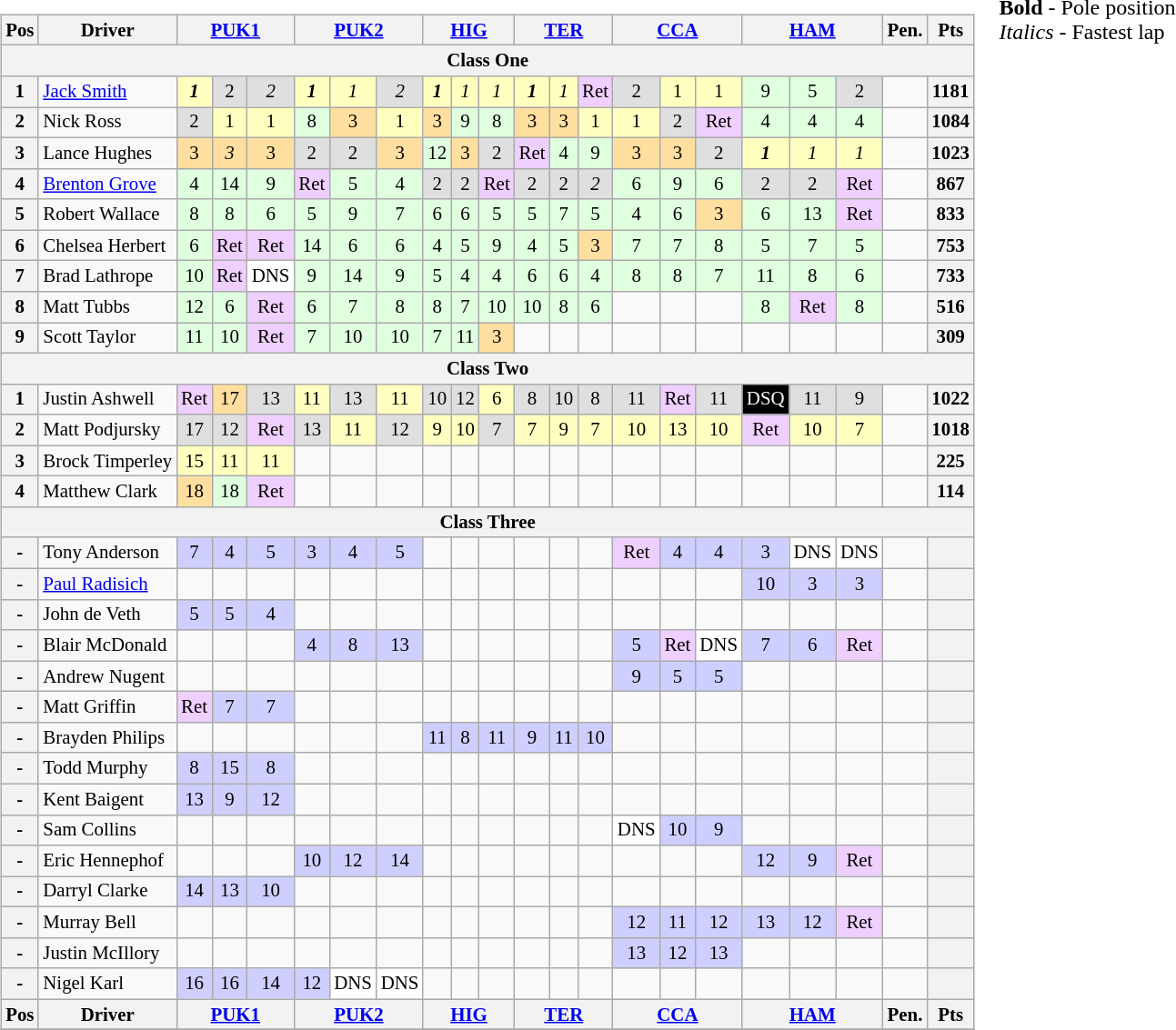<table>
<tr>
<td><br><table class="wikitable" style="font-size: 87%; text-align: center;">
<tr>
<th>Pos</th>
<th>Driver</th>
<th colspan="3"><a href='#'>PUK1</a></th>
<th colspan="3"><a href='#'>PUK2</a></th>
<th colspan="3"><a href='#'>HIG</a></th>
<th colspan="3"><a href='#'>TER</a></th>
<th colspan="3"><a href='#'>CCA</a></th>
<th colspan="3"><a href='#'>HAM</a></th>
<th>Pen.</th>
<th>Pts</th>
</tr>
<tr>
<th colspan=22>Class One</th>
</tr>
<tr>
<th>1</th>
<td align="left"> <a href='#'>Jack Smith</a></td>
<td style="background:#ffffbf;"><strong><em>1</em></strong></td>
<td style="background:#dfdfdf;">2</td>
<td style="background:#dfdfdf;"><em>2</em></td>
<td style="background:#ffffbf;"><strong><em>1</em></strong></td>
<td style="background:#ffffbf;"><em>1</em></td>
<td style="background:#dfdfdf;"><em>2</em></td>
<td style="background:#ffffbf;"><strong><em>1</em></strong></td>
<td style="background:#ffffbf;"><em>1</em></td>
<td style="background:#ffffbf;"><em>1</em></td>
<td style="background:#ffffbf;"><strong><em>1</em></strong></td>
<td style="background:#ffffbf;"><em>1</em></td>
<td style="background:#efcfff;">Ret</td>
<td style="background:#dfdfdf;">2</td>
<td style="background:#ffffbf;">1</td>
<td style="background:#ffffbf;">1</td>
<td style="background:#dfffdf;">9</td>
<td style="background:#dfffdf;">5</td>
<td style="background:#dfdfdf;">2</td>
<td></td>
<th>1181</th>
</tr>
<tr>
<th>2</th>
<td align="left"> Nick Ross</td>
<td style="background:#dfdfdf;">2</td>
<td style="background:#ffffbf;">1</td>
<td style="background:#ffffbf;">1</td>
<td style="background:#dfffdf;">8</td>
<td style="background:#ffdf9f;">3</td>
<td style="background:#ffffbf;">1</td>
<td style="background:#ffdf9f;">3</td>
<td style="background:#dfffdf;">9</td>
<td style="background:#dfffdf;">8</td>
<td style="background:#ffdf9f;">3</td>
<td style="background:#ffdf9f;">3</td>
<td style="background:#ffffbf;">1</td>
<td style="background:#ffffbf;">1</td>
<td style="background:#dfdfdf;">2</td>
<td style="background:#efcfff;">Ret</td>
<td style="background:#dfffdf;">4</td>
<td style="background:#dfffdf;">4</td>
<td style="background:#dfffdf;">4</td>
<td></td>
<th>1084</th>
</tr>
<tr>
<th>3</th>
<td align="left"> Lance Hughes</td>
<td style="background:#ffdf9f;">3</td>
<td style="background:#ffdf9f;"><em>3</em></td>
<td style="background:#ffdf9f;">3</td>
<td style="background:#dfdfdf;">2</td>
<td style="background:#dfdfdf;">2</td>
<td style="background:#ffdf9f;">3</td>
<td style="background:#dfffdf;">12</td>
<td style="background:#ffdf9f;">3</td>
<td style="background:#dfdfdf;">2</td>
<td style="background:#efcfff;">Ret</td>
<td style="background:#dfffdf;">4</td>
<td style="background:#dfffdf;">9</td>
<td style="background:#ffdf9f;">3</td>
<td style="background:#ffdf9f;">3</td>
<td style="background:#dfdfdf;">2</td>
<td style="background:#ffffbf;"><strong><em>1</em></strong></td>
<td style="background:#ffffbf;"><em>1</em></td>
<td style="background:#ffffbf;"><em>1</em></td>
<td></td>
<th>1023</th>
</tr>
<tr>
<th>4</th>
<td align="left"> <a href='#'>Brenton Grove</a></td>
<td style="background:#dfffdf;">4</td>
<td style="background:#dfffdf;">14</td>
<td style="background:#dfffdf;">9</td>
<td style="background:#efcfff;">Ret</td>
<td style="background:#dfffdf;">5</td>
<td style="background:#dfffdf;">4</td>
<td style="background:#dfdfdf;">2</td>
<td style="background:#dfdfdf;">2</td>
<td style="background:#efcfff;">Ret</td>
<td style="background:#dfdfdf;">2</td>
<td style="background:#dfdfdf;">2</td>
<td style="background:#dfdfdf;"><em>2</em></td>
<td style="background:#dfffdf;">6</td>
<td style="background:#dfffdf;">9</td>
<td style="background:#dfffdf;">6</td>
<td style="background:#dfdfdf;">2</td>
<td style="background:#dfdfdf;">2</td>
<td style="background:#efcfff;">Ret</td>
<td></td>
<th>867</th>
</tr>
<tr>
<th>5</th>
<td align="left"> Robert Wallace</td>
<td style="background:#dfffdf;">8</td>
<td style="background:#dfffdf;">8</td>
<td style="background:#dfffdf;">6</td>
<td style="background:#dfffdf;">5</td>
<td style="background:#dfffdf;">9</td>
<td style="background:#dfffdf;">7</td>
<td style="background:#dfffdf;">6</td>
<td style="background:#dfffdf;">6</td>
<td style="background:#dfffdf;">5</td>
<td style="background:#dfffdf;">5</td>
<td style="background:#dfffdf;">7</td>
<td style="background:#dfffdf;">5</td>
<td style="background:#dfffdf;">4</td>
<td style="background:#dfffdf;">6</td>
<td style="background:#ffdf9f;">3</td>
<td style="background:#dfffdf;">6</td>
<td style="background:#dfffdf;">13</td>
<td style="background:#efcfff;">Ret</td>
<td></td>
<th>833</th>
</tr>
<tr>
<th>6</th>
<td align="left"> Chelsea Herbert</td>
<td style="background:#dfffdf;">6</td>
<td style="background:#efcfff;">Ret</td>
<td style="background:#efcfff;">Ret</td>
<td style="background:#dfffdf;">14</td>
<td style="background:#dfffdf;">6</td>
<td style="background:#dfffdf;">6</td>
<td style="background:#dfffdf;">4</td>
<td style="background:#dfffdf;">5</td>
<td style="background:#dfffdf;">9</td>
<td style="background:#dfffdf;">4</td>
<td style="background:#dfffdf;">5</td>
<td style="background:#ffdf9f;">3</td>
<td style="background:#dfffdf;">7</td>
<td style="background:#dfffdf;">7</td>
<td style="background:#dfffdf;">8</td>
<td style="background:#dfffdf;">5</td>
<td style="background:#dfffdf;">7</td>
<td style="background:#dfffdf;">5</td>
<td></td>
<th>753</th>
</tr>
<tr>
<th>7</th>
<td align="left"> Brad Lathrope</td>
<td style="background:#dfffdf;">10</td>
<td style="background:#efcfff;">Ret</td>
<td style="background:#ffffff;">DNS</td>
<td style="background:#dfffdf;">9</td>
<td style="background:#dfffdf;">14</td>
<td style="background:#dfffdf;">9</td>
<td style="background:#dfffdf;">5</td>
<td style="background:#dfffdf;">4</td>
<td style="background:#dfffdf;">4</td>
<td style="background:#dfffdf;">6</td>
<td style="background:#dfffdf;">6</td>
<td style="background:#dfffdf;">4</td>
<td style="background:#dfffdf;">8</td>
<td style="background:#dfffdf;">8</td>
<td style="background:#dfffdf;">7</td>
<td style="background:#dfffdf;">11</td>
<td style="background:#dfffdf;">8</td>
<td style="background:#dfffdf;">6</td>
<td></td>
<th>733</th>
</tr>
<tr>
<th>8</th>
<td align="left"> Matt Tubbs</td>
<td style="background:#dfffdf;">12</td>
<td style="background:#dfffdf;">6</td>
<td style="background:#efcfff;">Ret</td>
<td style="background:#dfffdf;">6</td>
<td style="background:#dfffdf;">7</td>
<td style="background:#dfffdf;">8</td>
<td style="background:#dfffdf;">8</td>
<td style="background:#dfffdf;">7</td>
<td style="background:#dfffdf;">10</td>
<td style="background:#dfffdf;">10</td>
<td style="background:#dfffdf;">8</td>
<td style="background:#dfffdf;">6</td>
<td></td>
<td></td>
<td></td>
<td style="background:#dfffdf;">8</td>
<td style="background:#efcfff;">Ret</td>
<td style="background:#dfffdf;">8</td>
<td></td>
<th>516</th>
</tr>
<tr>
<th>9</th>
<td align="left"> Scott Taylor</td>
<td style="background:#dfffdf;">11</td>
<td style="background:#dfffdf;">10</td>
<td style="background:#efcfff;">Ret</td>
<td style="background:#dfffdf;">7</td>
<td style="background:#dfffdf;">10</td>
<td style="background:#dfffdf;">10</td>
<td style="background:#dfffdf;">7</td>
<td style="background:#dfffdf;">11</td>
<td style="background:#ffdf9f;">3</td>
<td></td>
<td></td>
<td></td>
<td></td>
<td></td>
<td></td>
<td></td>
<td></td>
<td></td>
<td></td>
<th>309</th>
</tr>
<tr>
<th colspan=22>Class Two</th>
</tr>
<tr>
<th>1</th>
<td align="left"> Justin Ashwell</td>
<td style="background:#efcfff;">Ret</td>
<td style="background:#ffdf9f;">17</td>
<td style="background:#dfdfdf;">13</td>
<td style="background:#ffffbf;">11</td>
<td style="background:#dfdfdf;">13</td>
<td style="background:#ffffbf;">11</td>
<td style="background:#dfdfdf;">10</td>
<td style="background:#dfdfdf;">12</td>
<td style="background:#ffffbf;">6</td>
<td style="background:#dfdfdf;">8</td>
<td style="background:#dfdfdf;">10</td>
<td style="background:#dfdfdf;">8</td>
<td style="background:#dfdfdf;">11</td>
<td style="background:#efcfff;">Ret</td>
<td style="background:#dfdfdf;">11</td>
<td style="background:#000000; color:#FFFFFF;">DSQ</td>
<td style="background:#dfdfdf;">11</td>
<td style="background:#dfdfdf;">9</td>
<td></td>
<th>1022</th>
</tr>
<tr>
<th>2</th>
<td align="left"> Matt Podjursky</td>
<td style="background:#dfdfdf;">17</td>
<td style="background:#dfdfdf;">12</td>
<td style="background:#efcfff;">Ret</td>
<td style="background:#dfdfdf;">13</td>
<td style="background:#ffffbf;">11</td>
<td style="background:#dfdfdf;">12</td>
<td style="background:#ffffbf;">9</td>
<td style="background:#ffffbf;">10</td>
<td style="background:#dfdfdf;">7</td>
<td style="background:#ffffbf;">7</td>
<td style="background:#ffffbf;">9</td>
<td style="background:#ffffbf;">7</td>
<td style="background:#ffffbf;">10</td>
<td style="background:#ffffbf;">13</td>
<td style="background:#ffffbf;">10</td>
<td style="background:#efcfff;">Ret</td>
<td style="background:#ffffbf;">10</td>
<td style="background:#ffffbf;">7</td>
<td></td>
<th>1018</th>
</tr>
<tr>
<th>3</th>
<td align="left"> Brock Timperley</td>
<td style="background:#ffffbf;">15</td>
<td style="background:#ffffbf;">11</td>
<td style="background:#ffffbf;">11</td>
<td></td>
<td></td>
<td></td>
<td></td>
<td></td>
<td></td>
<td></td>
<td></td>
<td></td>
<td></td>
<td></td>
<td></td>
<td></td>
<td></td>
<td></td>
<td></td>
<th>225</th>
</tr>
<tr>
<th>4</th>
<td align="left"> Matthew Clark</td>
<td style="background:#ffdf9f;">18</td>
<td style="background:#dfffdf;">18</td>
<td style="background:#efcfff;">Ret</td>
<td></td>
<td></td>
<td></td>
<td></td>
<td></td>
<td></td>
<td></td>
<td></td>
<td></td>
<td></td>
<td></td>
<td></td>
<td></td>
<td></td>
<td></td>
<td></td>
<th>114</th>
</tr>
<tr>
<th colspan=22>Class Three</th>
</tr>
<tr>
<th>-</th>
<td align="left"> Tony Anderson</td>
<td style="background:#cfcfff;">7</td>
<td style="background:#cfcfff;">4</td>
<td style="background:#cfcfff;">5</td>
<td style="background:#cfcfff;">3</td>
<td style="background:#cfcfff;">4</td>
<td style="background:#cfcfff;">5</td>
<td></td>
<td></td>
<td></td>
<td></td>
<td></td>
<td></td>
<td style="background:#efcfff;">Ret</td>
<td style="background:#cfcfff;">4</td>
<td style="background:#cfcfff;">4</td>
<td style="background:#cfcfff;">3</td>
<td style="background:#ffffff;">DNS</td>
<td style="background:#ffffff;">DNS</td>
<td></td>
<th></th>
</tr>
<tr>
<th>-</th>
<td align="left"> <a href='#'>Paul Radisich</a></td>
<td></td>
<td></td>
<td></td>
<td></td>
<td></td>
<td></td>
<td></td>
<td></td>
<td></td>
<td></td>
<td></td>
<td></td>
<td></td>
<td></td>
<td></td>
<td style="background:#cfcfff;">10</td>
<td style="background:#cfcfff;">3</td>
<td style="background:#cfcfff;">3</td>
<td></td>
<th></th>
</tr>
<tr>
<th>-</th>
<td align="left"> John de Veth</td>
<td style="background:#cfcfff;">5</td>
<td style="background:#cfcfff;">5</td>
<td style="background:#cfcfff;">4</td>
<td></td>
<td></td>
<td></td>
<td></td>
<td></td>
<td></td>
<td></td>
<td></td>
<td></td>
<td></td>
<td></td>
<td></td>
<td></td>
<td></td>
<td></td>
<td></td>
<th></th>
</tr>
<tr>
<th>-</th>
<td align="left"> Blair McDonald</td>
<td></td>
<td></td>
<td></td>
<td style="background:#cfcfff;">4</td>
<td style="background:#cfcfff;">8</td>
<td style="background:#cfcfff;">13</td>
<td></td>
<td></td>
<td></td>
<td></td>
<td></td>
<td></td>
<td style="background:#cfcfff;">5</td>
<td style="background:#efcfff;">Ret</td>
<td style="background:#ffffff;">DNS</td>
<td style="background:#cfcfff;">7</td>
<td style="background:#cfcfff;">6</td>
<td style="background:#efcfff;">Ret</td>
<td></td>
<th></th>
</tr>
<tr>
<th>-</th>
<td align="left"> Andrew Nugent</td>
<td></td>
<td></td>
<td></td>
<td></td>
<td></td>
<td></td>
<td></td>
<td></td>
<td></td>
<td></td>
<td></td>
<td></td>
<td style="background:#cfcfff;">9</td>
<td style="background:#cfcfff;">5</td>
<td style="background:#cfcfff;">5</td>
<td></td>
<td></td>
<td></td>
<td></td>
<th></th>
</tr>
<tr>
<th>-</th>
<td align="left"> Matt Griffin</td>
<td style="background:#efcfff;">Ret</td>
<td style="background:#cfcfff;">7</td>
<td style="background:#cfcfff;">7</td>
<td></td>
<td></td>
<td></td>
<td></td>
<td></td>
<td></td>
<td></td>
<td></td>
<td></td>
<td></td>
<td></td>
<td></td>
<td></td>
<td></td>
<td></td>
<td></td>
<th></th>
</tr>
<tr>
<th>-</th>
<td align="left"> Brayden Philips</td>
<td></td>
<td></td>
<td></td>
<td></td>
<td></td>
<td></td>
<td style="background:#cfcfff;">11</td>
<td style="background:#cfcfff;">8</td>
<td style="background:#cfcfff;">11</td>
<td style="background:#cfcfff;">9</td>
<td style="background:#cfcfff;">11</td>
<td style="background:#cfcfff;">10</td>
<td></td>
<td></td>
<td></td>
<td></td>
<td></td>
<td></td>
<td></td>
<th></th>
</tr>
<tr>
<th>-</th>
<td align="left"> Todd Murphy</td>
<td style="background:#cfcfff;">8</td>
<td style="background:#cfcfff;">15</td>
<td style="background:#cfcfff;">8</td>
<td></td>
<td></td>
<td></td>
<td></td>
<td></td>
<td></td>
<td></td>
<td></td>
<td></td>
<td></td>
<td></td>
<td></td>
<td></td>
<td></td>
<td></td>
<td></td>
<th></th>
</tr>
<tr>
<th>-</th>
<td align="left"> Kent Baigent</td>
<td style="background:#cfcfff;">13</td>
<td style="background:#cfcfff;">9</td>
<td style="background:#cfcfff;">12</td>
<td></td>
<td></td>
<td></td>
<td></td>
<td></td>
<td></td>
<td></td>
<td></td>
<td></td>
<td></td>
<td></td>
<td></td>
<td></td>
<td></td>
<td></td>
<td></td>
<th></th>
</tr>
<tr>
<th>-</th>
<td align="left"> Sam Collins</td>
<td></td>
<td></td>
<td></td>
<td></td>
<td></td>
<td></td>
<td></td>
<td></td>
<td></td>
<td></td>
<td></td>
<td></td>
<td style="background:#ffffff;">DNS</td>
<td style="background:#cfcfff;">10</td>
<td style="background:#cfcfff;">9</td>
<td></td>
<td></td>
<td></td>
<td></td>
<th></th>
</tr>
<tr>
<th>-</th>
<td align="left"> Eric Hennephof</td>
<td></td>
<td></td>
<td></td>
<td style="background:#cfcfff;">10</td>
<td style="background:#cfcfff;">12</td>
<td style="background:#cfcfff;">14</td>
<td></td>
<td></td>
<td></td>
<td></td>
<td></td>
<td></td>
<td></td>
<td></td>
<td></td>
<td style="background:#cfcfff;">12</td>
<td style="background:#cfcfff;">9</td>
<td style="background:#efcfff;">Ret</td>
<td></td>
<th></th>
</tr>
<tr>
<th>-</th>
<td align="left"> Darryl Clarke</td>
<td style="background:#cfcfff;">14</td>
<td style="background:#cfcfff;">13</td>
<td style="background:#cfcfff;">10</td>
<td></td>
<td></td>
<td></td>
<td></td>
<td></td>
<td></td>
<td></td>
<td></td>
<td></td>
<td></td>
<td></td>
<td></td>
<td></td>
<td></td>
<td></td>
<td></td>
<th></th>
</tr>
<tr>
<th>-</th>
<td align="left"> Murray Bell</td>
<td></td>
<td></td>
<td></td>
<td></td>
<td></td>
<td></td>
<td></td>
<td></td>
<td></td>
<td></td>
<td></td>
<td></td>
<td style="background:#cfcfff;">12</td>
<td style="background:#cfcfff;">11</td>
<td style="background:#cfcfff;">12</td>
<td style="background:#cfcfff;">13</td>
<td style="background:#cfcfff;">12</td>
<td style="background:#efcfff;">Ret</td>
<td></td>
<th></th>
</tr>
<tr>
<th>-</th>
<td align="left"> Justin McIllory</td>
<td></td>
<td></td>
<td></td>
<td></td>
<td></td>
<td></td>
<td></td>
<td></td>
<td></td>
<td></td>
<td></td>
<td></td>
<td style="background:#cfcfff;">13</td>
<td style="background:#cfcfff;">12</td>
<td style="background:#cfcfff;">13</td>
<td></td>
<td></td>
<td></td>
<td></td>
<th></th>
</tr>
<tr>
<th>-</th>
<td align="left"> Nigel Karl</td>
<td style="background:#cfcfff;">16</td>
<td style="background:#cfcfff;">16</td>
<td style="background:#cfcfff;">14</td>
<td style="background:#cfcfff;">12</td>
<td style="background:#ffffff;">DNS</td>
<td style="background:#ffffff;">DNS</td>
<td></td>
<td></td>
<td></td>
<td></td>
<td></td>
<td></td>
<td></td>
<td></td>
<td></td>
<td></td>
<td></td>
<td></td>
<td></td>
<th></th>
</tr>
<tr>
<th>Pos</th>
<th>Driver</th>
<th colspan="3"><a href='#'>PUK1</a></th>
<th colspan="3"><a href='#'>PUK2</a></th>
<th colspan="3"><a href='#'>HIG</a></th>
<th colspan="3"><a href='#'>TER</a></th>
<th colspan="3"><a href='#'>CCA</a></th>
<th colspan="3"><a href='#'>HAM</a></th>
<th>Pen.</th>
<th>Pts</th>
</tr>
<tr>
</tr>
</table>
</td>
<td valign="top"><br>
<span><strong>Bold</strong> - Pole position<br>
<em>Italics</em> - Fastest lap</span></td>
</tr>
</table>
